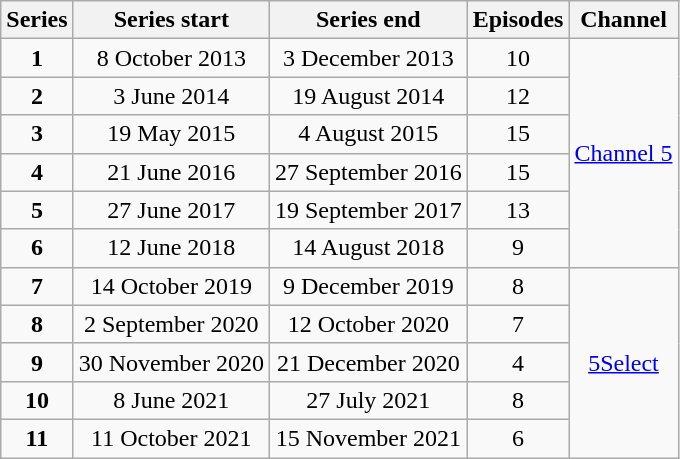<table class="wikitable" style="text-align:center;">
<tr>
<th>Series</th>
<th>Series start</th>
<th>Series end</th>
<th>Episodes</th>
<th>Channel</th>
</tr>
<tr>
<td><strong>1</strong></td>
<td>8 October 2013</td>
<td>3 December 2013</td>
<td>10</td>
<td rowspan=6><a href='#'>Channel 5</a></td>
</tr>
<tr>
<td><strong>2</strong></td>
<td>3 June 2014</td>
<td>19 August 2014</td>
<td>12</td>
</tr>
<tr>
<td><strong>3</strong></td>
<td>19 May 2015</td>
<td>4 August 2015</td>
<td>15</td>
</tr>
<tr>
<td><strong>4</strong></td>
<td>21 June 2016</td>
<td>27 September 2016</td>
<td>15</td>
</tr>
<tr>
<td><strong>5</strong></td>
<td>27 June 2017</td>
<td>19 September 2017</td>
<td>13</td>
</tr>
<tr>
<td><strong>6</strong></td>
<td>12 June 2018</td>
<td>14 August 2018</td>
<td>9</td>
</tr>
<tr>
<td><strong>7</strong></td>
<td>14 October 2019</td>
<td>9 December 2019</td>
<td>8</td>
<td rowspan="5"><a href='#'>5Select</a></td>
</tr>
<tr>
<td><strong>8</strong></td>
<td>2 September 2020</td>
<td>12 October 2020</td>
<td>7</td>
</tr>
<tr>
<td><strong>9</strong></td>
<td>30 November 2020</td>
<td>21 December 2020</td>
<td>4</td>
</tr>
<tr>
<td><strong>10</strong></td>
<td>8 June 2021</td>
<td>27 July 2021</td>
<td>8</td>
</tr>
<tr>
<td><strong>11</strong></td>
<td>11 October 2021</td>
<td>15 November 2021</td>
<td>6</td>
</tr>
</table>
